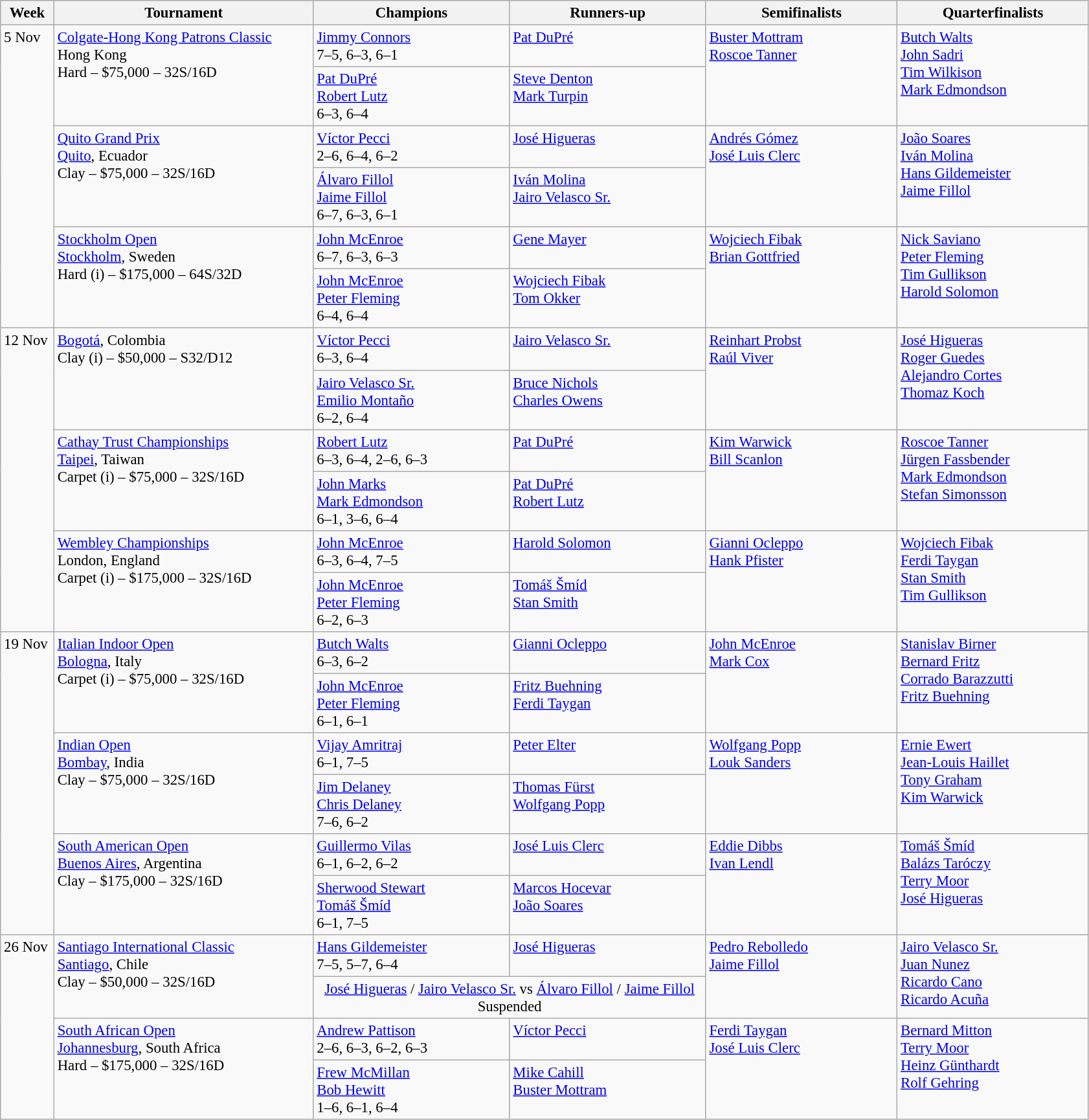<table class=wikitable style=font-size:95%>
<tr>
<th style="width:48px;">Week</th>
<th style="width:260px;">Tournament</th>
<th style="width:195px;">Champions</th>
<th style="width:195px;">Runners-up</th>
<th style="width:190px;">Semifinalists</th>
<th style="width:190px;">Quarterfinalists</th>
</tr>
<tr valign=top>
<td rowspan=6>5 Nov</td>
<td rowspan=2><a href='#'>Colgate-Hong Kong Patrons Classic</a> <br> Hong Kong <br> Hard – $75,000 – 32S/16D</td>
<td> <a href='#'>Jimmy Connors</a> <br> 7–5, 6–3, 6–1</td>
<td> <a href='#'>Pat DuPré</a></td>
<td rowspan=2> <a href='#'>Buster Mottram</a> <br>  <a href='#'>Roscoe Tanner</a></td>
<td rowspan=2> <a href='#'>Butch Walts</a> <br>  <a href='#'>John Sadri</a> <br>  <a href='#'>Tim Wilkison</a> <br>  <a href='#'>Mark Edmondson</a></td>
</tr>
<tr valign=top>
<td> <a href='#'>Pat DuPré</a> <br>  <a href='#'>Robert Lutz</a> <br> 6–3, 6–4</td>
<td> <a href='#'>Steve Denton</a> <br>  <a href='#'>Mark Turpin</a></td>
</tr>
<tr valign=top>
<td rowspan=2><a href='#'>Quito Grand Prix</a> <br> <a href='#'>Quito</a>, Ecuador <br> Clay – $75,000 – 32S/16D</td>
<td> <a href='#'>Víctor Pecci</a> <br> 2–6, 6–4, 6–2</td>
<td> <a href='#'>José Higueras</a></td>
<td rowspan=2> <a href='#'>Andrés Gómez</a> <br>  <a href='#'>José Luis Clerc</a></td>
<td rowspan=2> <a href='#'>João Soares</a> <br>  <a href='#'>Iván Molina</a> <br>  <a href='#'>Hans Gildemeister</a> <br>  <a href='#'>Jaime Fillol</a></td>
</tr>
<tr valign=top>
<td> <a href='#'>Álvaro Fillol</a> <br>  <a href='#'>Jaime Fillol</a> <br> 6–7, 6–3, 6–1</td>
<td> <a href='#'>Iván Molina</a> <br>  <a href='#'>Jairo Velasco Sr.</a></td>
</tr>
<tr valign=top>
<td rowspan=2><a href='#'>Stockholm Open</a> <br> <a href='#'>Stockholm</a>, Sweden <br> Hard (i) – $175,000 – 64S/32D</td>
<td> <a href='#'>John McEnroe</a> <br> 6–7, 6–3, 6–3</td>
<td> <a href='#'>Gene Mayer</a></td>
<td rowspan=2> <a href='#'>Wojciech Fibak</a> <br>  <a href='#'>Brian Gottfried</a></td>
<td rowspan=2> <a href='#'>Nick Saviano</a> <br>  <a href='#'>Peter Fleming</a> <br>  <a href='#'>Tim Gullikson</a> <br>  <a href='#'>Harold Solomon</a></td>
</tr>
<tr valign=top>
<td> <a href='#'>John McEnroe</a> <br>  <a href='#'>Peter Fleming</a> <br> 6–4, 6–4</td>
<td> <a href='#'>Wojciech Fibak</a> <br>  <a href='#'>Tom Okker</a></td>
</tr>
<tr valign=top>
<td rowspan=6>12 Nov</td>
<td rowspan=2><a href='#'>Bogotá</a>, Colombia <br> Clay (i) – $50,000 – S32/D12</td>
<td> <a href='#'>Víctor Pecci</a> <br> 6–3, 6–4</td>
<td> <a href='#'>Jairo Velasco Sr.</a></td>
<td rowspan=2> <a href='#'>Reinhart Probst</a> <br>  <a href='#'>Raúl Viver</a></td>
<td rowspan=2> <a href='#'>José Higueras</a> <br>  <a href='#'>Roger Guedes</a> <br>  <a href='#'>Alejandro Cortes</a> <br>  <a href='#'>Thomaz Koch</a></td>
</tr>
<tr valign=top>
<td> <a href='#'>Jairo Velasco Sr.</a> <br>  <a href='#'>Emilio Montaño</a> <br> 6–2, 6–4</td>
<td> <a href='#'>Bruce Nichols</a> <br>  <a href='#'>Charles Owens</a></td>
</tr>
<tr valign=top>
<td rowspan=2><a href='#'>Cathay Trust Championships</a> <br> <a href='#'>Taipei</a>, Taiwan <br> Carpet (i) – $75,000 – 32S/16D</td>
<td> <a href='#'>Robert Lutz</a> <br> 6–3, 6–4, 2–6, 6–3</td>
<td> <a href='#'>Pat DuPré</a></td>
<td rowspan=2> <a href='#'>Kim Warwick</a> <br>  <a href='#'>Bill Scanlon</a></td>
<td rowspan=2> <a href='#'>Roscoe Tanner</a> <br>  <a href='#'>Jürgen Fassbender</a> <br>  <a href='#'>Mark Edmondson</a> <br>  <a href='#'>Stefan Simonsson</a></td>
</tr>
<tr valign=top>
<td> <a href='#'>John Marks</a> <br>  <a href='#'>Mark Edmondson</a> <br> 6–1, 3–6, 6–4</td>
<td> <a href='#'>Pat DuPré</a> <br>  <a href='#'>Robert Lutz</a></td>
</tr>
<tr valign=top>
<td rowspan=2><a href='#'>Wembley Championships</a> <br> London, England<br> Carpet (i) – $175,000 – 32S/16D</td>
<td> <a href='#'>John McEnroe</a> <br> 6–3, 6–4, 7–5</td>
<td> <a href='#'>Harold Solomon</a></td>
<td rowspan=2> <a href='#'>Gianni Ocleppo</a> <br>  <a href='#'>Hank Pfister</a></td>
<td rowspan=2> <a href='#'>Wojciech Fibak</a> <br>  <a href='#'>Ferdi Taygan</a> <br>  <a href='#'>Stan Smith</a> <br>  <a href='#'>Tim Gullikson</a></td>
</tr>
<tr valign=top>
<td> <a href='#'>John McEnroe</a> <br>  <a href='#'>Peter Fleming</a> <br> 6–2, 6–3</td>
<td> <a href='#'>Tomáš Šmíd</a> <br>  <a href='#'>Stan Smith</a></td>
</tr>
<tr valign=top>
<td rowspan=6>19 Nov</td>
<td rowspan=2><a href='#'>Italian Indoor Open</a> <br> <a href='#'>Bologna</a>, Italy <br> Carpet (i) – $75,000 – 32S/16D</td>
<td> <a href='#'>Butch Walts</a> <br> 6–3, 6–2</td>
<td> <a href='#'>Gianni Ocleppo</a></td>
<td rowspan=2> <a href='#'>John McEnroe</a> <br>  <a href='#'>Mark Cox</a></td>
<td rowspan=2> <a href='#'>Stanislav Birner</a> <br>  <a href='#'>Bernard Fritz</a> <br>  <a href='#'>Corrado Barazzutti</a> <br>  <a href='#'>Fritz Buehning</a></td>
</tr>
<tr valign=top>
<td> <a href='#'>John McEnroe</a> <br>  <a href='#'>Peter Fleming</a> <br> 6–1, 6–1</td>
<td> <a href='#'>Fritz Buehning</a> <br>  <a href='#'>Ferdi Taygan</a></td>
</tr>
<tr valign=top>
<td rowspan=2><a href='#'>Indian Open</a> <br> <a href='#'>Bombay</a>, India <br> Clay – $75,000 – 32S/16D</td>
<td> <a href='#'>Vijay Amritraj</a> <br> 6–1, 7–5</td>
<td> <a href='#'>Peter Elter</a></td>
<td rowspan=2> <a href='#'>Wolfgang Popp</a> <br>  <a href='#'>Louk Sanders</a></td>
<td rowspan=2> <a href='#'>Ernie Ewert</a> <br>  <a href='#'>Jean-Louis Haillet</a> <br>  <a href='#'>Tony Graham</a> <br>  <a href='#'>Kim Warwick</a></td>
</tr>
<tr valign=top>
<td> <a href='#'>Jim Delaney</a> <br>  <a href='#'>Chris Delaney</a> <br> 7–6, 6–2</td>
<td> <a href='#'>Thomas Fürst</a> <br>  <a href='#'>Wolfgang Popp</a></td>
</tr>
<tr valign=top>
<td rowspan=2><a href='#'>South American Open</a> <br> <a href='#'>Buenos Aires</a>, Argentina <br> Clay – $175,000 – 32S/16D</td>
<td> <a href='#'>Guillermo Vilas</a> <br> 6–1, 6–2, 6–2</td>
<td> <a href='#'>José Luis Clerc</a></td>
<td rowspan=2> <a href='#'>Eddie Dibbs</a> <br>  <a href='#'>Ivan Lendl</a></td>
<td rowspan=2> <a href='#'>Tomáš Šmíd</a> <br>  <a href='#'>Balázs Taróczy</a> <br>  <a href='#'>Terry Moor</a> <br>  <a href='#'>José Higueras</a></td>
</tr>
<tr valign=top>
<td> <a href='#'>Sherwood Stewart</a> <br>  <a href='#'>Tomáš Šmíd</a> <br> 6–1, 7–5</td>
<td> <a href='#'>Marcos Hocevar</a> <br>  <a href='#'>João Soares</a></td>
</tr>
<tr valign=top>
<td rowspan=4>26 Nov</td>
<td rowspan=2><a href='#'>Santiago International Classic</a> <br> <a href='#'>Santiago</a>, Chile <br> Clay – $50,000 – 32S/16D</td>
<td> <a href='#'>Hans Gildemeister</a> <br> 7–5, 5–7, 6–4</td>
<td> <a href='#'>José Higueras</a></td>
<td rowspan=2> <a href='#'>Pedro Rebolledo</a> <br>  <a href='#'>Jaime Fillol</a></td>
<td rowspan=2> <a href='#'>Jairo Velasco Sr.</a> <br>  <a href='#'>Juan Nunez</a> <br>  <a href='#'>Ricardo Cano</a> <br>  <a href='#'>Ricardo Acuña</a></td>
</tr>
<tr valign=top>
<td colspan=2 align=center> <a href='#'>José Higueras</a> /  <a href='#'>Jairo Velasco Sr.</a> vs  <a href='#'>Álvaro Fillol</a> /  <a href='#'>Jaime Fillol</a><br>Suspended</td>
</tr>
<tr valign=top>
<td rowspan=2><a href='#'>South African Open</a> <br> <a href='#'>Johannesburg</a>, South Africa <br> Hard – $175,000 – 32S/16D</td>
<td> <a href='#'>Andrew Pattison</a> <br> 2–6, 6–3, 6–2, 6–3</td>
<td> <a href='#'>Víctor Pecci</a></td>
<td rowspan=2> <a href='#'>Ferdi Taygan</a> <br>  <a href='#'>José Luis Clerc</a></td>
<td rowspan=2> <a href='#'>Bernard Mitton</a> <br>  <a href='#'>Terry Moor</a> <br>  <a href='#'>Heinz Günthardt</a> <br>  <a href='#'>Rolf Gehring</a></td>
</tr>
<tr valign=top>
<td> <a href='#'>Frew McMillan</a> <br>  <a href='#'>Bob Hewitt</a> <br> 1–6, 6–1, 6–4</td>
<td> <a href='#'>Mike Cahill</a> <br>  <a href='#'>Buster Mottram</a></td>
</tr>
</table>
